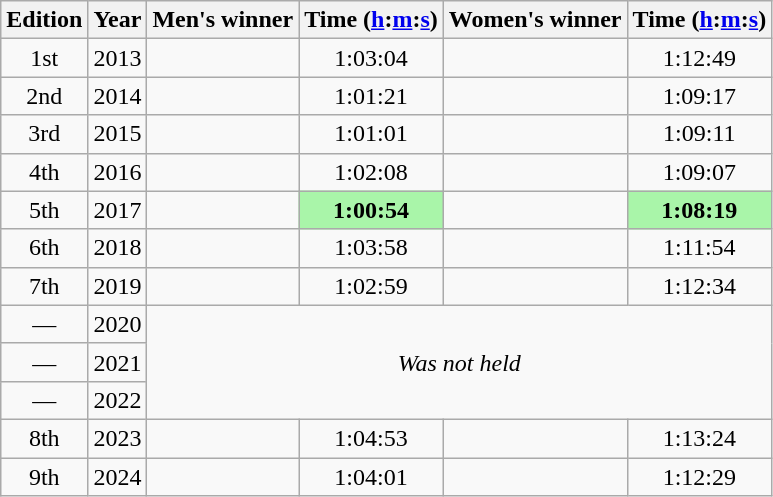<table class="wikitable sortable" style="text-align:center">
<tr>
<th>Edition</th>
<th>Year</th>
<th class=unsortable>Men's winner</th>
<th>Time (<a href='#'>h</a>:<a href='#'>m</a>:<a href='#'>s</a>)</th>
<th class=unsortable>Women's winner</th>
<th>Time (<a href='#'>h</a>:<a href='#'>m</a>:<a href='#'>s</a>)</th>
</tr>
<tr>
<td>1st</td>
<td>2013</td>
<td align=left></td>
<td>1:03:04</td>
<td align=left></td>
<td>1:12:49</td>
</tr>
<tr>
<td>2nd</td>
<td>2014</td>
<td align=left></td>
<td>1:01:21</td>
<td align=left></td>
<td>1:09:17</td>
</tr>
<tr>
<td>3rd</td>
<td>2015</td>
<td align=left></td>
<td>1:01:01</td>
<td align=left></td>
<td>1:09:11</td>
</tr>
<tr>
<td>4th</td>
<td>2016</td>
<td align=left></td>
<td>1:02:08</td>
<td align=left></td>
<td>1:09:07</td>
</tr>
<tr>
<td>5th</td>
<td>2017</td>
<td align=left></td>
<td bgcolor=#A9F5A9><strong>1:00:54</strong></td>
<td align=left></td>
<td bgcolor=#A9F5A9><strong>1:08:19</strong></td>
</tr>
<tr>
<td>6th</td>
<td>2018</td>
<td align=left></td>
<td>1:03:58</td>
<td align=left></td>
<td>1:11:54</td>
</tr>
<tr>
<td>7th</td>
<td>2019</td>
<td align=left></td>
<td>1:02:59</td>
<td align=left></td>
<td>1:12:34</td>
</tr>
<tr>
<td>—</td>
<td>2020</td>
<td colspan=4 rowspan=3 align=center><em>Was not held</em></td>
</tr>
<tr>
<td>—</td>
<td>2021</td>
</tr>
<tr>
<td>—</td>
<td>2022</td>
</tr>
<tr>
<td>8th</td>
<td>2023</td>
<td align=left></td>
<td>1:04:53</td>
<td align=left></td>
<td>1:13:24</td>
</tr>
<tr>
<td>9th</td>
<td>2024</td>
<td align=left></td>
<td>1:04:01</td>
<td align=left></td>
<td>1:12:29</td>
</tr>
</table>
